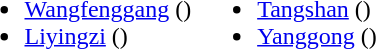<table>
<tr>
<td valign="top"><br><ul><li><a href='#'>Wangfenggang</a> ()</li><li><a href='#'>Liyingzi</a> ()</li></ul></td>
<td valign="top"><br><ul><li><a href='#'>Tangshan</a> ()</li><li><a href='#'>Yanggong</a> ()</li></ul></td>
</tr>
</table>
